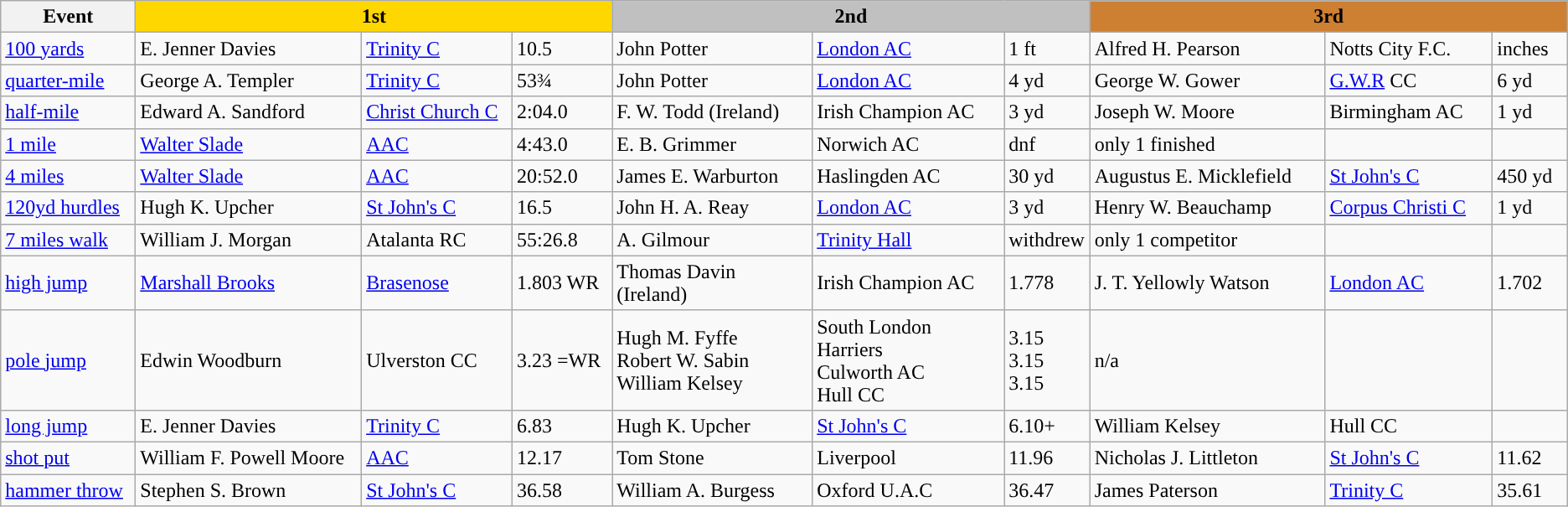<table class="wikitable" style="text-align:left">
<tr>
<th width=100>Event</th>
<th colspan="3" width="380" style="background:gold;">1st</th>
<th colspan="3" width="380" style="background:silver;">2nd</th>
<th colspan="3" width="380" style="background:#CD7F32;">3rd</th>
</tr>
<tr>
<td><a href='#'>100 yards</a></td>
<td>E. Jenner Davies</td>
<td><a href='#'>Trinity C</a></td>
<td>10.5</td>
<td>John Potter</td>
<td><a href='#'>London AC</a></td>
<td>1 ft</td>
<td>Alfred H. Pearson</td>
<td>Notts City F.C.</td>
<td>inches</td>
</tr>
<tr>
<td><a href='#'>quarter-mile</a></td>
<td>George A. Templer</td>
<td><a href='#'>Trinity C</a></td>
<td>53¾</td>
<td>John Potter</td>
<td><a href='#'>London AC</a></td>
<td>4 yd</td>
<td>George W. Gower</td>
<td><a href='#'>G.W.R</a> CC</td>
<td>6 yd</td>
</tr>
<tr>
<td><a href='#'>half-mile</a></td>
<td>Edward A. Sandford</td>
<td><a href='#'>Christ Church C</a></td>
<td>2:04.0</td>
<td>F. W. Todd	(Ireland)</td>
<td>Irish Champion AC</td>
<td>3 yd</td>
<td>Joseph W. Moore</td>
<td>Birmingham AC</td>
<td>1 yd</td>
</tr>
<tr>
<td><a href='#'>1 mile</a></td>
<td><a href='#'>Walter Slade</a></td>
<td><a href='#'>AAC</a></td>
<td>4:43.0</td>
<td>E. B. Grimmer</td>
<td>Norwich AC</td>
<td>dnf</td>
<td>only 1 finished</td>
<td></td>
<td></td>
</tr>
<tr>
<td><a href='#'>4 miles</a></td>
<td><a href='#'>Walter Slade</a></td>
<td><a href='#'>AAC</a></td>
<td>20:52.0</td>
<td>James E. Warburton</td>
<td>Haslingden AC</td>
<td>30 yd</td>
<td>Augustus E. Micklefield</td>
<td><a href='#'>St John's C</a></td>
<td>450 yd</td>
</tr>
<tr>
<td><a href='#'>120yd hurdles</a></td>
<td>Hugh K. Upcher</td>
<td><a href='#'>St John's C</a></td>
<td>16.5</td>
<td>John H. A. Reay</td>
<td><a href='#'>London AC</a></td>
<td>3 yd</td>
<td>Henry W. Beauchamp</td>
<td><a href='#'>Corpus Christi C</a></td>
<td>1 yd</td>
</tr>
<tr>
<td><a href='#'>7 miles walk</a></td>
<td>William J. Morgan</td>
<td>Atalanta RC</td>
<td>55:26.8</td>
<td>A. Gilmour</td>
<td><a href='#'>Trinity Hall</a></td>
<td>withdrew</td>
<td>only 1 competitor</td>
<td></td>
<td></td>
</tr>
<tr>
<td><a href='#'>high jump</a></td>
<td><a href='#'>Marshall Brooks</a></td>
<td><a href='#'>Brasenose</a></td>
<td>1.803 WR</td>
<td>Thomas Davin (Ireland)</td>
<td>Irish Champion AC</td>
<td>1.778</td>
<td>J. T. Yellowly Watson</td>
<td><a href='#'>London AC</a></td>
<td>1.702</td>
</tr>
<tr>
<td><a href='#'>pole jump</a></td>
<td>Edwin Woodburn</td>
<td>Ulverston CC</td>
<td>3.23 =WR</td>
<td>Hugh M. Fyffe<br> Robert W. Sabin<br>William Kelsey</td>
<td>South London Harriers<br>Culworth AC<br>Hull CC</td>
<td>3.15<br>3.15<br>3.15</td>
<td>n/a</td>
<td></td>
<td></td>
</tr>
<tr>
<td><a href='#'>long jump</a></td>
<td>E. Jenner Davies</td>
<td><a href='#'>Trinity C</a></td>
<td>6.83</td>
<td>Hugh K. Upcher</td>
<td><a href='#'>St John's C</a></td>
<td>6.10+</td>
<td>William Kelsey</td>
<td>Hull CC</td>
<td></td>
</tr>
<tr>
<td><a href='#'>shot put</a></td>
<td>William F. Powell Moore</td>
<td><a href='#'>AAC</a></td>
<td>12.17</td>
<td>Tom Stone</td>
<td>Liverpool</td>
<td>11.96</td>
<td>Nicholas J. Littleton</td>
<td><a href='#'>St John's C</a></td>
<td>11.62</td>
</tr>
<tr>
<td><a href='#'>hammer throw</a></td>
<td>Stephen S. Brown</td>
<td><a href='#'>St John's C</a></td>
<td>36.58</td>
<td>William A. Burgess</td>
<td>Oxford U.A.C</td>
<td>36.47</td>
<td>James Paterson</td>
<td><a href='#'>Trinity C</a></td>
<td>35.61</td>
</tr>
</table>
